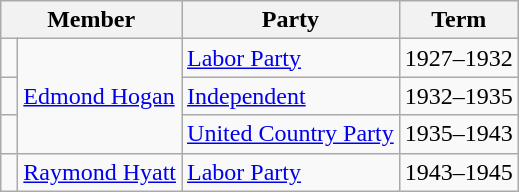<table class="wikitable">
<tr>
<th colspan="2">Member</th>
<th>Party</th>
<th>Term</th>
</tr>
<tr>
<td> </td>
<td rowspan=3><a href='#'>Edmond Hogan</a></td>
<td><a href='#'>Labor Party</a></td>
<td>1927–1932</td>
</tr>
<tr>
<td> </td>
<td><a href='#'>Independent</a></td>
<td>1932–1935</td>
</tr>
<tr>
<td> </td>
<td><a href='#'>United Country Party</a></td>
<td>1935–1943</td>
</tr>
<tr>
<td> </td>
<td><a href='#'>Raymond Hyatt</a></td>
<td><a href='#'>Labor Party</a></td>
<td>1943–1945</td>
</tr>
</table>
